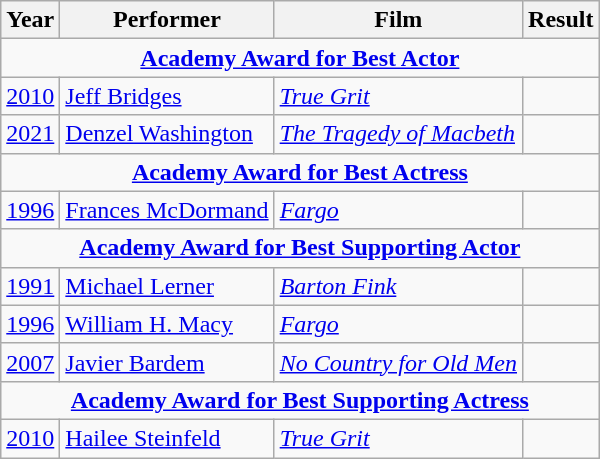<table class="wikitable">
<tr style="text-align:center;">
<th>Year</th>
<th>Performer</th>
<th>Film</th>
<th>Result</th>
</tr>
<tr>
<td colspan="4" style="text-align:center;"><strong><a href='#'>Academy Award for Best Actor</a></strong></td>
</tr>
<tr>
<td><a href='#'>2010</a></td>
<td><a href='#'>Jeff Bridges</a></td>
<td><em><a href='#'>True Grit</a></em></td>
<td></td>
</tr>
<tr>
<td><a href='#'>2021</a></td>
<td><a href='#'>Denzel Washington</a></td>
<td><em><a href='#'>The Tragedy of Macbeth</a></em></td>
<td></td>
</tr>
<tr>
<td colspan="4" style="text-align:center;"><strong><a href='#'>Academy Award for Best Actress</a></strong></td>
</tr>
<tr>
<td><a href='#'>1996</a></td>
<td><a href='#'>Frances McDormand</a></td>
<td><em><a href='#'>Fargo</a></em></td>
<td></td>
</tr>
<tr>
<td colspan="4" style="text-align:center;"><strong><a href='#'>Academy Award for Best Supporting Actor</a></strong></td>
</tr>
<tr>
<td><a href='#'>1991</a></td>
<td><a href='#'>Michael Lerner</a></td>
<td><em><a href='#'>Barton Fink</a></em></td>
<td></td>
</tr>
<tr>
<td><a href='#'>1996</a></td>
<td><a href='#'>William H. Macy</a></td>
<td><em><a href='#'>Fargo</a></em></td>
<td></td>
</tr>
<tr>
<td><a href='#'>2007</a></td>
<td><a href='#'>Javier Bardem</a></td>
<td><em><a href='#'>No Country for Old Men</a></em></td>
<td></td>
</tr>
<tr>
<td colspan="4" style="text-align:center;"><strong><a href='#'>Academy Award for Best Supporting Actress</a></strong></td>
</tr>
<tr>
<td><a href='#'>2010</a></td>
<td><a href='#'>Hailee Steinfeld</a></td>
<td><em><a href='#'>True Grit</a></em></td>
<td></td>
</tr>
</table>
